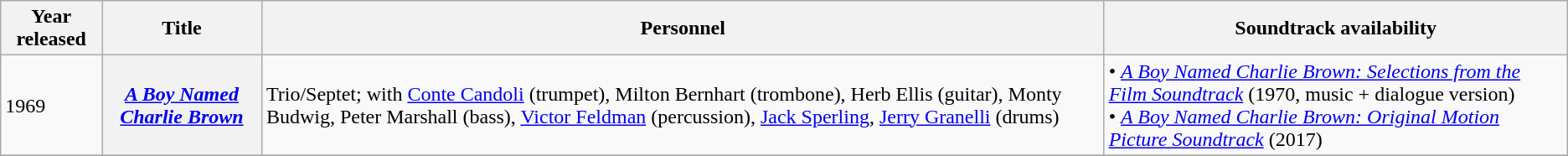<table class="wikitable sortable">
<tr>
<th>Year released</th>
<th>Title</th>
<th>Personnel</th>
<th>Soundtrack availability</th>
</tr>
<tr>
<td>1969</td>
<th scope="row"><em><a href='#'>A Boy Named Charlie Brown</a></em></th>
<td>Trio/Septet; with <a href='#'>Conte Candoli</a> (trumpet), Milton Bernhart (trombone), Herb Ellis (guitar), Monty Budwig, Peter Marshall (bass), <a href='#'>Victor Feldman</a> (percussion), <a href='#'>Jack Sperling</a>, <a href='#'>Jerry Granelli</a> (drums)</td>
<td>• <em><a href='#'>A Boy Named Charlie Brown: Selections from the Film Soundtrack</a></em> (1970, music + dialogue version)<br>• <em><a href='#'>A Boy Named Charlie Brown: Original Motion Picture Soundtrack</a></em> (2017)</td>
</tr>
<tr>
</tr>
</table>
